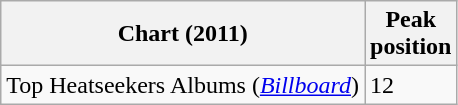<table class="wikitable">
<tr>
<th>Chart (2011)</th>
<th>Peak<br>position</th>
</tr>
<tr>
<td>Top Heatseekers Albums (<em><a href='#'>Billboard</a></em>)</td>
<td>12</td>
</tr>
</table>
